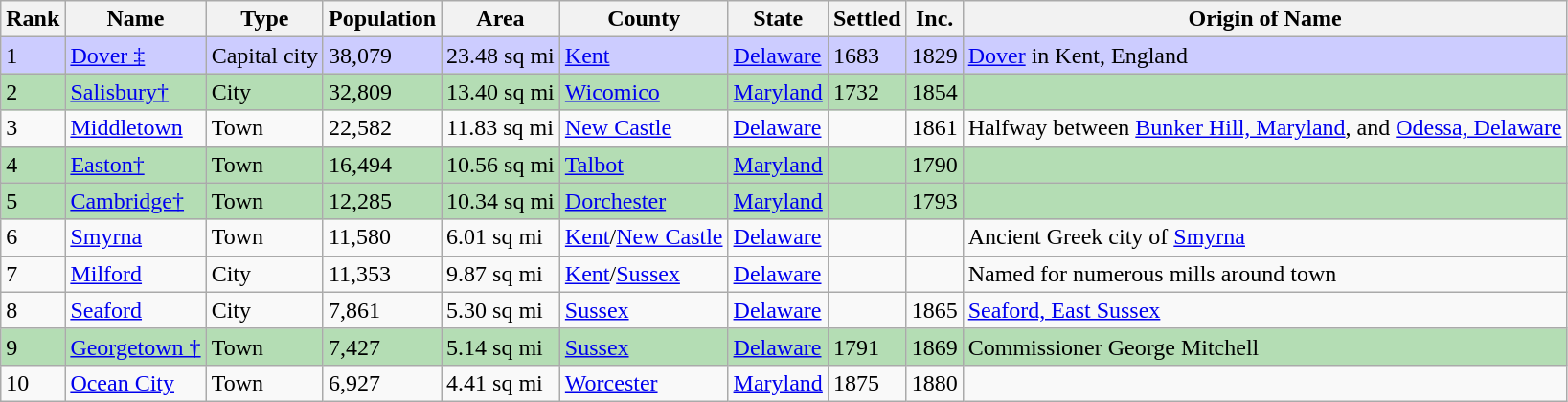<table class="wikitable sortable">
<tr>
<th>Rank</th>
<th>Name</th>
<th>Type</th>
<th>Population</th>
<th data-sort-type="number">Area</th>
<th>County</th>
<th>State</th>
<th>Settled</th>
<th>Inc.</th>
<th>Origin of Name</th>
</tr>
<tr style="background-color:#CCF;">
<td>1</td>
<td><a href='#'>Dover ‡</a></td>
<td>Capital city</td>
<td>38,079</td>
<td>23.48 sq mi</td>
<td><a href='#'>Kent</a></td>
<td><a href='#'>Delaware</a></td>
<td>1683</td>
<td>1829</td>
<td><a href='#'>Dover</a> in Kent, England</td>
</tr>
<tr style="background-color:#b4ddb4;">
<td>2</td>
<td><a href='#'>Salisbury†</a></td>
<td>City</td>
<td>32,809</td>
<td>13.40 sq mi</td>
<td><a href='#'>Wicomico</a></td>
<td><a href='#'>Maryland</a></td>
<td>1732</td>
<td>1854</td>
<td></td>
</tr>
<tr>
<td>3</td>
<td><a href='#'>Middletown</a></td>
<td>Town</td>
<td>22,582</td>
<td>11.83 sq mi</td>
<td><a href='#'>New Castle</a></td>
<td><a href='#'>Delaware</a></td>
<td></td>
<td>1861</td>
<td>Halfway between <a href='#'>Bunker Hill, Maryland</a>, and <a href='#'>Odessa, Delaware</a></td>
</tr>
<tr style="background-color:#b4ddb4;">
<td>4</td>
<td><a href='#'>Easton†</a></td>
<td>Town</td>
<td>16,494</td>
<td>10.56 sq mi</td>
<td><a href='#'>Talbot</a></td>
<td><a href='#'>Maryland</a></td>
<td></td>
<td>1790</td>
<td></td>
</tr>
<tr style="background-color:#b4ddb4;">
<td>5</td>
<td><a href='#'>Cambridge†</a></td>
<td>Town</td>
<td>12,285</td>
<td>10.34 sq mi</td>
<td><a href='#'>Dorchester</a></td>
<td><a href='#'>Maryland</a></td>
<td></td>
<td>1793</td>
<td></td>
</tr>
<tr>
<td>6</td>
<td><a href='#'>Smyrna</a></td>
<td>Town</td>
<td>11,580</td>
<td>6.01 sq mi</td>
<td><a href='#'>Kent</a>/<a href='#'>New Castle</a></td>
<td><a href='#'>Delaware</a></td>
<td></td>
<td></td>
<td>Ancient Greek city of <a href='#'>Smyrna</a></td>
</tr>
<tr>
<td>7</td>
<td><a href='#'>Milford</a></td>
<td>City</td>
<td>11,353</td>
<td>9.87 sq mi</td>
<td><a href='#'>Kent</a>/<a href='#'>Sussex</a></td>
<td><a href='#'>Delaware</a></td>
<td></td>
<td></td>
<td>Named for numerous mills around town</td>
</tr>
<tr>
<td>8</td>
<td><a href='#'>Seaford</a></td>
<td>City</td>
<td>7,861</td>
<td>5.30 sq mi</td>
<td><a href='#'>Sussex</a></td>
<td><a href='#'>Delaware</a></td>
<td></td>
<td>1865</td>
<td><a href='#'>Seaford, East Sussex</a></td>
</tr>
<tr style="background-color:#b4ddb4;">
<td>9</td>
<td><a href='#'>Georgetown †</a></td>
<td>Town</td>
<td>7,427</td>
<td>5.14 sq mi</td>
<td><a href='#'>Sussex</a></td>
<td><a href='#'>Delaware</a></td>
<td>1791</td>
<td>1869</td>
<td>Commissioner George Mitchell</td>
</tr>
<tr>
<td>10</td>
<td><a href='#'>Ocean City</a></td>
<td>Town</td>
<td>6,927</td>
<td>4.41 sq mi</td>
<td><a href='#'>Worcester</a></td>
<td><a href='#'>Maryland</a></td>
<td>1875</td>
<td>1880</td>
<td></td>
</tr>
</table>
